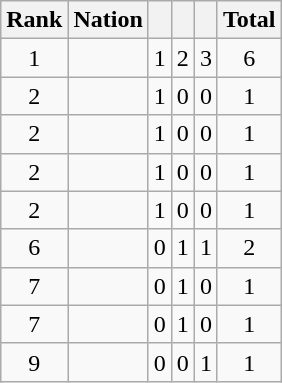<table class="wikitable" style="text-align:center">
<tr>
<th>Rank</th>
<th>Nation</th>
<th></th>
<th></th>
<th></th>
<th>Total</th>
</tr>
<tr>
<td>1</td>
<td align="left"></td>
<td>1</td>
<td>2</td>
<td>3</td>
<td>6</td>
</tr>
<tr>
<td>2</td>
<td align="left"></td>
<td>1</td>
<td>0</td>
<td>0</td>
<td>1</td>
</tr>
<tr>
<td>2</td>
<td align="left"></td>
<td>1</td>
<td>0</td>
<td>0</td>
<td>1</td>
</tr>
<tr>
<td>2</td>
<td align="left"></td>
<td>1</td>
<td>0</td>
<td>0</td>
<td>1</td>
</tr>
<tr>
<td>2</td>
<td align="left"></td>
<td>1</td>
<td>0</td>
<td>0</td>
<td>1</td>
</tr>
<tr>
<td>6</td>
<td align="left"></td>
<td>0</td>
<td>1</td>
<td>1</td>
<td>2</td>
</tr>
<tr>
<td>7</td>
<td align="left"></td>
<td>0</td>
<td>1</td>
<td>0</td>
<td>1</td>
</tr>
<tr>
<td>7</td>
<td align="left"></td>
<td>0</td>
<td>1</td>
<td>0</td>
<td>1</td>
</tr>
<tr>
<td>9</td>
<td align="left"></td>
<td>0</td>
<td>0</td>
<td>1</td>
<td>1</td>
</tr>
</table>
